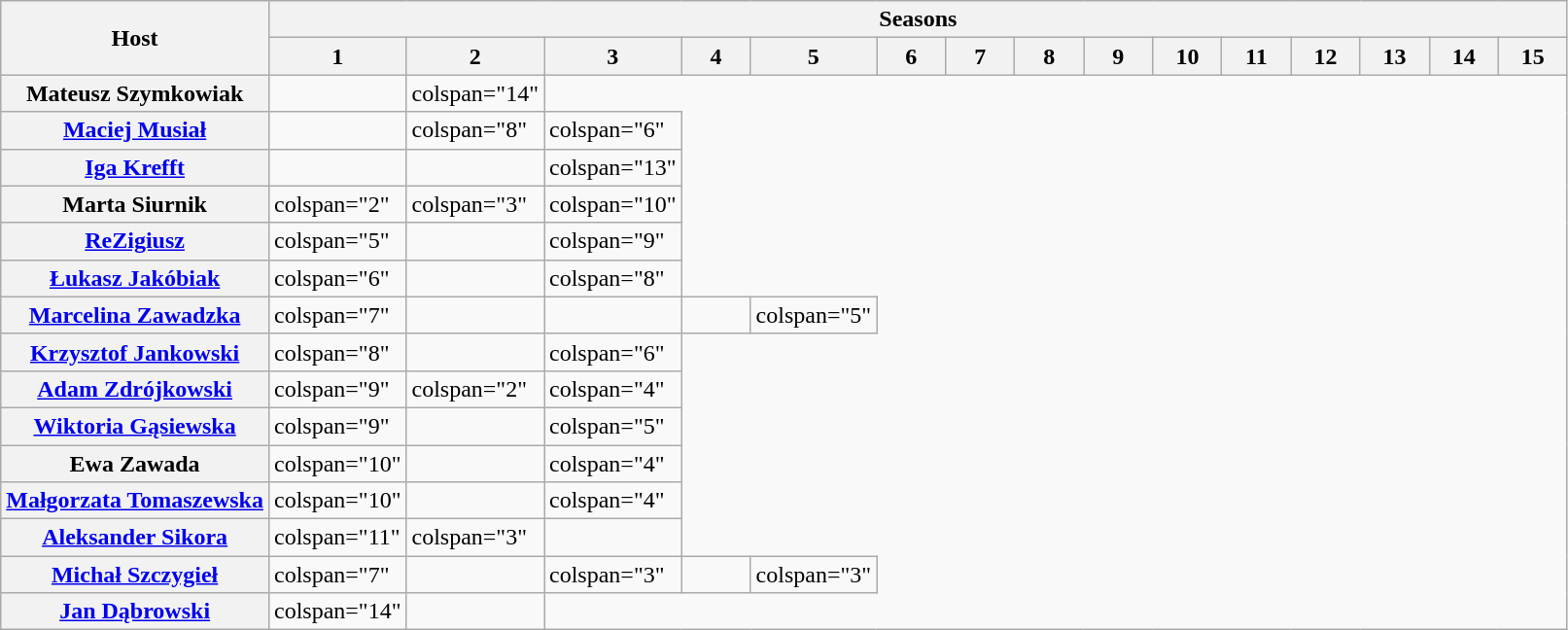<table class="wikitable">
<tr>
<th rowspan="2">Host</th>
<th colspan="15">Seasons</th>
</tr>
<tr>
<th width="40">1</th>
<th width="40">2</th>
<th width="40">3</th>
<th width="40">4</th>
<th width="40">5</th>
<th width="40">6</th>
<th width="40">7</th>
<th width="40">8</th>
<th width="40">9</th>
<th width="40">10</th>
<th width="40">11</th>
<th width="40">12</th>
<th width="40">13</th>
<th width="40">14</th>
<th width="40">15</th>
</tr>
<tr>
<th scope="row">Mateusz Szymkowiak</th>
<td></td>
<td>colspan="14" </td>
</tr>
<tr>
<th scope="row"><a href='#'>Maciej Musiał</a></th>
<td></td>
<td>colspan="8" </td>
<td>colspan="6" </td>
</tr>
<tr>
<th scope="row"><a href='#'>Iga Krefft</a></th>
<td></td>
<td></td>
<td>colspan="13" </td>
</tr>
<tr>
<th scope="row">Marta Siurnik</th>
<td>colspan="2" </td>
<td>colspan="3" </td>
<td>colspan="10" </td>
</tr>
<tr>
<th scope="row"><a href='#'>ReZigiusz</a></th>
<td>colspan="5" </td>
<td></td>
<td>colspan="9" </td>
</tr>
<tr>
<th scope="row"><a href='#'>Łukasz Jakóbiak</a></th>
<td>colspan="6" </td>
<td></td>
<td>colspan="8" </td>
</tr>
<tr>
<th scope="row"><a href='#'>Marcelina Zawadzka</a></th>
<td>colspan="7" </td>
<td></td>
<td></td>
<td></td>
<td>colspan="5" </td>
</tr>
<tr>
<th scope="row"><a href='#'>Krzysztof Jankowski</a></th>
<td>colspan="8" </td>
<td></td>
<td>colspan="6" </td>
</tr>
<tr>
<th scope="row"><a href='#'>Adam Zdrójkowski</a></th>
<td>colspan="9" </td>
<td>colspan="2" </td>
<td>colspan="4" </td>
</tr>
<tr>
<th scope="row"><a href='#'>Wiktoria Gąsiewska</a></th>
<td>colspan="9" </td>
<td></td>
<td>colspan="5" </td>
</tr>
<tr>
<th scope="row">Ewa Zawada</th>
<td>colspan="10" </td>
<td></td>
<td>colspan="4" </td>
</tr>
<tr>
<th scope="row"><a href='#'>Małgorzata Tomaszewska</a></th>
<td>colspan="10" </td>
<td></td>
<td>colspan="4" </td>
</tr>
<tr>
<th scope="row"><a href='#'>Aleksander Sikora</a></th>
<td>colspan="11" </td>
<td>colspan="3" </td>
<td></td>
</tr>
<tr>
<th scope="row"><a href='#'>Michał Szczygieł</a></th>
<td>colspan="7" </td>
<td></td>
<td>colspan="3" </td>
<td></td>
<td>colspan="3" </td>
</tr>
<tr>
<th scope="row"><a href='#'>Jan Dąbrowski</a></th>
<td>colspan="14" </td>
<td></td>
</tr>
</table>
